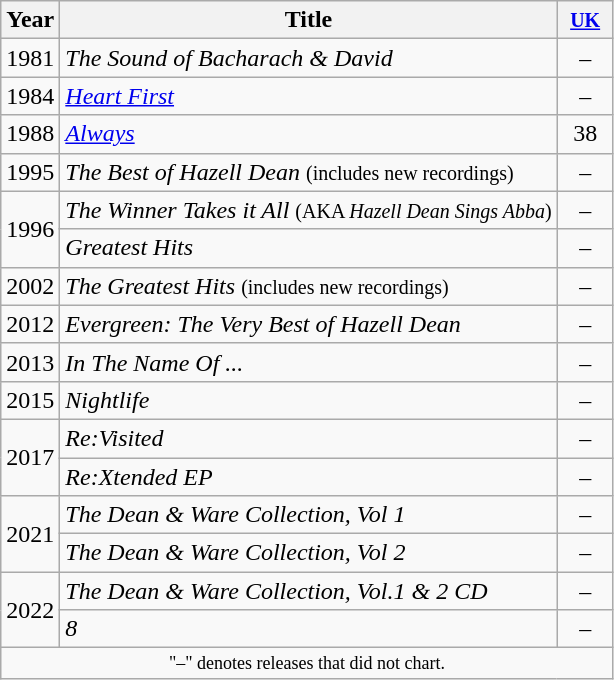<table class="wikitable">
<tr>
<th style="text-align:center;">Year</th>
<th style="text-align:center;">Title</th>
<th style="text-align:center; width:30px;"><small><a href='#'>UK</a></small><br></th>
</tr>
<tr>
<td>1981</td>
<td style="text-align:left; vertical-align:top;"><em>The Sound of Bacharach & David</em></td>
<td style="text-align:center; vertical-align:top;">–</td>
</tr>
<tr>
<td>1984</td>
<td style="text-align:left; vertical-align:top;"><em><a href='#'>Heart First</a></em></td>
<td style="text-align:center; vertical-align:top;">–</td>
</tr>
<tr>
<td>1988</td>
<td style="text-align:left; vertical-align:top;"><em><a href='#'>Always</a></em></td>
<td style="text-align:center; vertical-align:top;">38</td>
</tr>
<tr>
<td>1995</td>
<td style="text-align:left; vertical-align:top;"><em>The Best of Hazell Dean</em> <small>(includes new recordings)</small></td>
<td style="text-align:center; vertical-align:top;">–</td>
</tr>
<tr>
<td rowspan="2">1996</td>
<td style="text-align:left; vertical-align:top;"><em>The Winner Takes it All</em> <small>(AKA <em>Hazell Dean Sings Abba</em>)</small></td>
<td style="text-align:center; vertical-align:top;">–</td>
</tr>
<tr style="vertical-align:top;">
<td style="text-align:left; "><em>Greatest Hits</em></td>
<td style="text-align:center; ">–</td>
</tr>
<tr>
<td>2002</td>
<td style="text-align:left; vertical-align:top;"><em>The Greatest Hits</em> <small>(includes new recordings)</small></td>
<td style="text-align:center; vertical-align:top;">–</td>
</tr>
<tr>
<td>2012</td>
<td style="text-align:left, vertical-align:top;"><em>Evergreen: The Very Best of Hazell Dean</em></td>
<td style="text-align:center; vertical-align:top;">–</td>
</tr>
<tr>
<td>2013</td>
<td style="text-align:left; vertical-align:top;"><em>In The Name Of ...</em></td>
<td style="text-align:center; vertical-align:top;">–</td>
</tr>
<tr>
<td>2015</td>
<td style="text-align:left; vertical-align:top;"><em>Nightlife</em></td>
<td style="text-align:center; vertical-align:top;">–</td>
</tr>
<tr>
<td rowspan="2">2017</td>
<td style="text-align:left; vertical-align:top;"><em>Re:Visited</em></td>
<td style="text-align:center; vertical-align:top;">–</td>
</tr>
<tr style="vertical-align:top;">
<td style="text-align:left; "><em>Re:Xtended EP</em></td>
<td style="text-align:center; ">–</td>
</tr>
<tr>
<td rowspan ="2">2021</td>
<td style="text-align:left; vertical-align:top;"><em>The Dean & Ware Collection, Vol 1</em></td>
<td style="text-align:center; vertical-align:top;">–</td>
</tr>
<tr>
<td style="text-align:left; vertical-align:top;"><em>The Dean & Ware Collection, Vol 2</em></td>
<td style="text-align:center; vertical-align:top;">–</td>
</tr>
<tr>
<td rowspan ="2">2022</td>
<td style="text-align:left; vertical-align:top;"><em>The Dean & Ware Collection, Vol.1 & 2 CD</em></td>
<td style="text-align:center; vertical-align:top;">–</td>
</tr>
<tr>
<td style="text-align:left; vertical-align:top;"><em>8</em></td>
<td style="text-align:center; vertical-align:top;">–</td>
</tr>
<tr>
<td colspan="6" style="text-align:center; font-size:9pt;">"–" denotes releases that did not chart.</td>
</tr>
</table>
